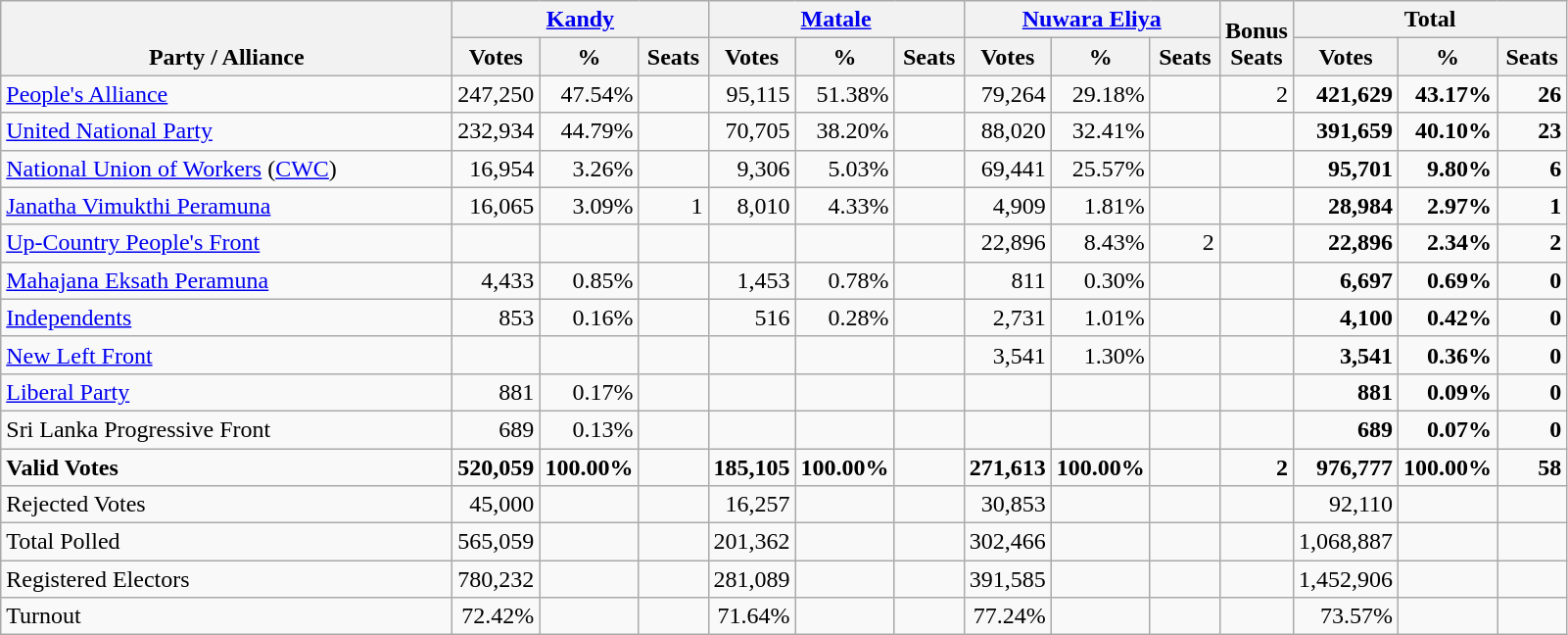<table class="wikitable" border="1" style="text-align:right;">
<tr>
<th valign=bottom rowspan=2 width="300">Party / Alliance</th>
<th colspan=3><a href='#'>Kandy</a></th>
<th colspan=3><a href='#'>Matale</a></th>
<th colspan=3><a href='#'>Nuwara Eliya</a></th>
<th valign=bottom rowspan=2 width="40">Bonus<br>Seats</th>
<th colspan=3>Total</th>
</tr>
<tr>
<th align=center valign=bottom width="50">Votes</th>
<th align=center valign=bottom width="50">%</th>
<th align=center valign=bottom width="40">Seats</th>
<th align=center valign=bottom width="50">Votes</th>
<th align=center valign=bottom width="50">%</th>
<th align=center valign=bottom width="40">Seats</th>
<th align=center valign=bottom width="50">Votes</th>
<th align=center valign=bottom width="50">%</th>
<th align=center valign=bottom width="40">Seats</th>
<th align=center valign=bottom width="50">Votes</th>
<th align=center valign=bottom width="50">%</th>
<th align=center valign=bottom width="40">Seats</th>
</tr>
<tr>
<td align=left><a href='#'>People's Alliance</a></td>
<td>247,250</td>
<td>47.54%</td>
<td></td>
<td>95,115</td>
<td>51.38%</td>
<td></td>
<td>79,264</td>
<td>29.18%</td>
<td></td>
<td>2</td>
<td><strong>421,629</strong></td>
<td><strong>43.17%</strong></td>
<td><strong>26</strong></td>
</tr>
<tr>
<td align=left><a href='#'>United National Party</a></td>
<td>232,934</td>
<td>44.79%</td>
<td></td>
<td>70,705</td>
<td>38.20%</td>
<td></td>
<td>88,020</td>
<td>32.41%</td>
<td></td>
<td></td>
<td><strong>391,659</strong></td>
<td><strong>40.10%</strong></td>
<td><strong>23</strong></td>
</tr>
<tr>
<td align=left><a href='#'>National Union of Workers</a> (<a href='#'>CWC</a>)</td>
<td>16,954</td>
<td>3.26%</td>
<td></td>
<td>9,306</td>
<td>5.03%</td>
<td></td>
<td>69,441</td>
<td>25.57%</td>
<td></td>
<td></td>
<td><strong>95,701</strong></td>
<td><strong>9.80%</strong></td>
<td><strong>6</strong></td>
</tr>
<tr>
<td align=left><a href='#'>Janatha Vimukthi Peramuna</a></td>
<td>16,065</td>
<td>3.09%</td>
<td>1</td>
<td>8,010</td>
<td>4.33%</td>
<td></td>
<td>4,909</td>
<td>1.81%</td>
<td></td>
<td></td>
<td><strong>28,984</strong></td>
<td><strong>2.97%</strong></td>
<td><strong>1</strong></td>
</tr>
<tr>
<td align=left><a href='#'>Up-Country People's Front</a></td>
<td></td>
<td></td>
<td></td>
<td></td>
<td></td>
<td></td>
<td>22,896</td>
<td>8.43%</td>
<td>2</td>
<td></td>
<td><strong>22,896</strong></td>
<td><strong>2.34%</strong></td>
<td><strong>2</strong></td>
</tr>
<tr>
<td align=left><a href='#'>Mahajana Eksath Peramuna</a></td>
<td>4,433</td>
<td>0.85%</td>
<td></td>
<td>1,453</td>
<td>0.78%</td>
<td></td>
<td>811</td>
<td>0.30%</td>
<td></td>
<td></td>
<td><strong>6,697</strong></td>
<td><strong>0.69%</strong></td>
<td><strong>0</strong></td>
</tr>
<tr>
<td align=left><a href='#'>Independents</a></td>
<td>853</td>
<td>0.16%</td>
<td></td>
<td>516</td>
<td>0.28%</td>
<td></td>
<td>2,731</td>
<td>1.01%</td>
<td></td>
<td></td>
<td><strong>4,100</strong></td>
<td><strong>0.42%</strong></td>
<td><strong>0</strong></td>
</tr>
<tr>
<td align=left><a href='#'>New Left Front</a></td>
<td></td>
<td></td>
<td></td>
<td></td>
<td></td>
<td></td>
<td>3,541</td>
<td>1.30%</td>
<td></td>
<td></td>
<td><strong>3,541</strong></td>
<td><strong>0.36%</strong></td>
<td><strong>0</strong></td>
</tr>
<tr>
<td align=left><a href='#'>Liberal Party</a></td>
<td>881</td>
<td>0.17%</td>
<td></td>
<td></td>
<td></td>
<td></td>
<td></td>
<td></td>
<td></td>
<td></td>
<td><strong>881</strong></td>
<td><strong>0.09%</strong></td>
<td><strong>0</strong></td>
</tr>
<tr>
<td align=left>Sri Lanka Progressive Front</td>
<td>689</td>
<td>0.13%</td>
<td></td>
<td></td>
<td></td>
<td></td>
<td></td>
<td></td>
<td></td>
<td></td>
<td><strong>689</strong></td>
<td><strong>0.07%</strong></td>
<td><strong>0</strong></td>
</tr>
<tr>
<td align=left><strong>Valid Votes</strong></td>
<td><strong>520,059</strong></td>
<td><strong>100.00%</strong></td>
<td></td>
<td><strong>185,105</strong></td>
<td><strong>100.00%</strong></td>
<td></td>
<td><strong>271,613</strong></td>
<td><strong>100.00%</strong></td>
<td></td>
<td><strong>2</strong></td>
<td><strong>976,777</strong></td>
<td><strong>100.00%</strong></td>
<td><strong>58</strong></td>
</tr>
<tr>
<td align=left>Rejected Votes</td>
<td>45,000</td>
<td></td>
<td></td>
<td>16,257</td>
<td></td>
<td></td>
<td>30,853</td>
<td></td>
<td></td>
<td></td>
<td>92,110</td>
<td></td>
<td></td>
</tr>
<tr>
<td align=left>Total Polled</td>
<td>565,059</td>
<td></td>
<td></td>
<td>201,362</td>
<td></td>
<td></td>
<td>302,466</td>
<td></td>
<td></td>
<td></td>
<td>1,068,887</td>
<td></td>
<td></td>
</tr>
<tr>
<td align=left>Registered Electors</td>
<td>780,232</td>
<td></td>
<td></td>
<td>281,089</td>
<td></td>
<td></td>
<td>391,585</td>
<td></td>
<td></td>
<td></td>
<td>1,452,906</td>
<td></td>
<td></td>
</tr>
<tr>
<td align=left>Turnout</td>
<td>72.42%</td>
<td></td>
<td></td>
<td>71.64%</td>
<td></td>
<td></td>
<td>77.24%</td>
<td></td>
<td></td>
<td></td>
<td>73.57%</td>
<td></td>
<td></td>
</tr>
</table>
